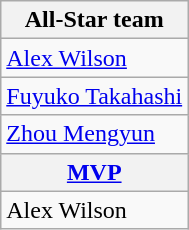<table class="wikitable plainrowheaders">
<tr>
<th scope="col" colspan=2>All-Star team</th>
</tr>
<tr>
<td> <a href='#'>Alex Wilson</a></td>
</tr>
<tr>
<td> <a href='#'>Fuyuko Takahashi</a></td>
</tr>
<tr>
<td> <a href='#'>Zhou Mengyun</a></td>
</tr>
<tr>
<th scope="col" colspan=2><a href='#'>MVP</a></th>
</tr>
<tr>
<td> Alex Wilson</td>
</tr>
</table>
